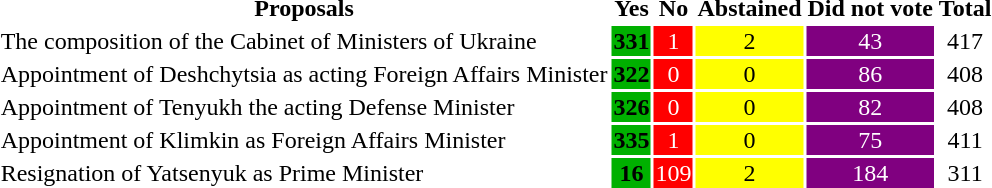<table align="center" class="standard">
<tr>
<th>Proposals</th>
<th>Yes</th>
<th>No</th>
<th>Abstained</th>
<th>Did not vote</th>
<th>Total</th>
</tr>
<tr ---->
<td>The composition of the Cabinet of Ministers of Ukraine</td>
<td align=center bgcolor=#00B000><strong>331</strong></td>
<td align=center bgcolor=red style="color:white;">1</td>
<td align=center bgcolor=yellow>2</td>
<td align=center bgcolor=purple style="color:white;">43</td>
<td align=center>417</td>
</tr>
<tr ---->
<td>Appointment of Deshchytsia as acting Foreign Affairs Minister</td>
<td align=center bgcolor=#00B000><strong>322</strong></td>
<td align=center bgcolor=red style="color:white;">0</td>
<td align=center bgcolor=yellow>0</td>
<td align=center bgcolor=purple style="color:white;">86</td>
<td align=center>408</td>
</tr>
<tr ---->
<td>Appointment of Tenyukh the acting Defense Minister</td>
<td align=center bgcolor=#00B000><strong>326</strong></td>
<td align=center bgcolor=red style="color:white;">0</td>
<td align=center bgcolor=yellow>0</td>
<td align=center bgcolor=purple style="color:white;">82</td>
<td align=center>408</td>
</tr>
<tr ---->
<td>Appointment of  Klimkin as Foreign Affairs Minister</td>
<td align=center bgcolor=#00B000><strong>335</strong></td>
<td align=center bgcolor=red style="color:white;">1</td>
<td align=center bgcolor=yellow>0</td>
<td align=center bgcolor=purple style="color:white;">75</td>
<td align=center>411</td>
</tr>
<tr ---->
<td>Resignation of Yatsenyuk as Prime Minister</td>
<td align=center bgcolor=#00B000><strong>16</strong></td>
<td align=center bgcolor=red style="color:white;">109</td>
<td align=center bgcolor=yellow>2</td>
<td align=center bgcolor=purple style="color:white;">184</td>
<td align=center>311</td>
</tr>
<tr>
</tr>
</table>
